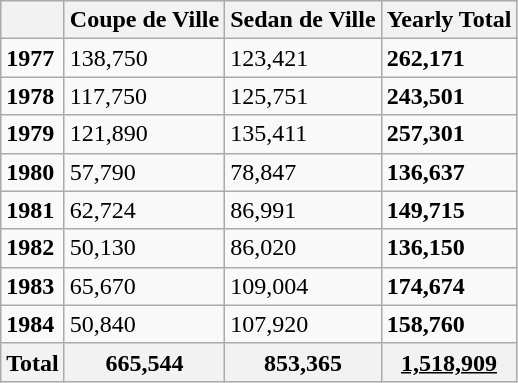<table class="wikitable">
<tr>
<th></th>
<th>Coupe de Ville</th>
<th>Sedan de Ville</th>
<th>Yearly Total</th>
</tr>
<tr>
<td><strong>1977</strong></td>
<td>138,750</td>
<td>123,421</td>
<td><strong>262,171</strong></td>
</tr>
<tr>
<td><strong>1978</strong></td>
<td>117,750</td>
<td>125,751</td>
<td><strong>243,501</strong></td>
</tr>
<tr>
<td><strong>1979</strong></td>
<td>121,890</td>
<td>135,411</td>
<td><strong>257,301</strong></td>
</tr>
<tr>
<td><strong>1980</strong></td>
<td>57,790</td>
<td>78,847</td>
<td><strong>136,637</strong></td>
</tr>
<tr>
<td><strong>1981</strong></td>
<td>62,724</td>
<td>86,991</td>
<td><strong>149,715</strong></td>
</tr>
<tr>
<td><strong>1982</strong></td>
<td>50,130</td>
<td>86,020</td>
<td><strong>136,150</strong></td>
</tr>
<tr>
<td><strong>1983</strong></td>
<td>65,670</td>
<td>109,004</td>
<td><strong>174,674</strong></td>
</tr>
<tr>
<td><strong>1984</strong></td>
<td>50,840</td>
<td>107,920</td>
<td><strong>158,760</strong></td>
</tr>
<tr>
<th>Total</th>
<th>665,544</th>
<th>853,365</th>
<th><u>1,518,909</u></th>
</tr>
</table>
